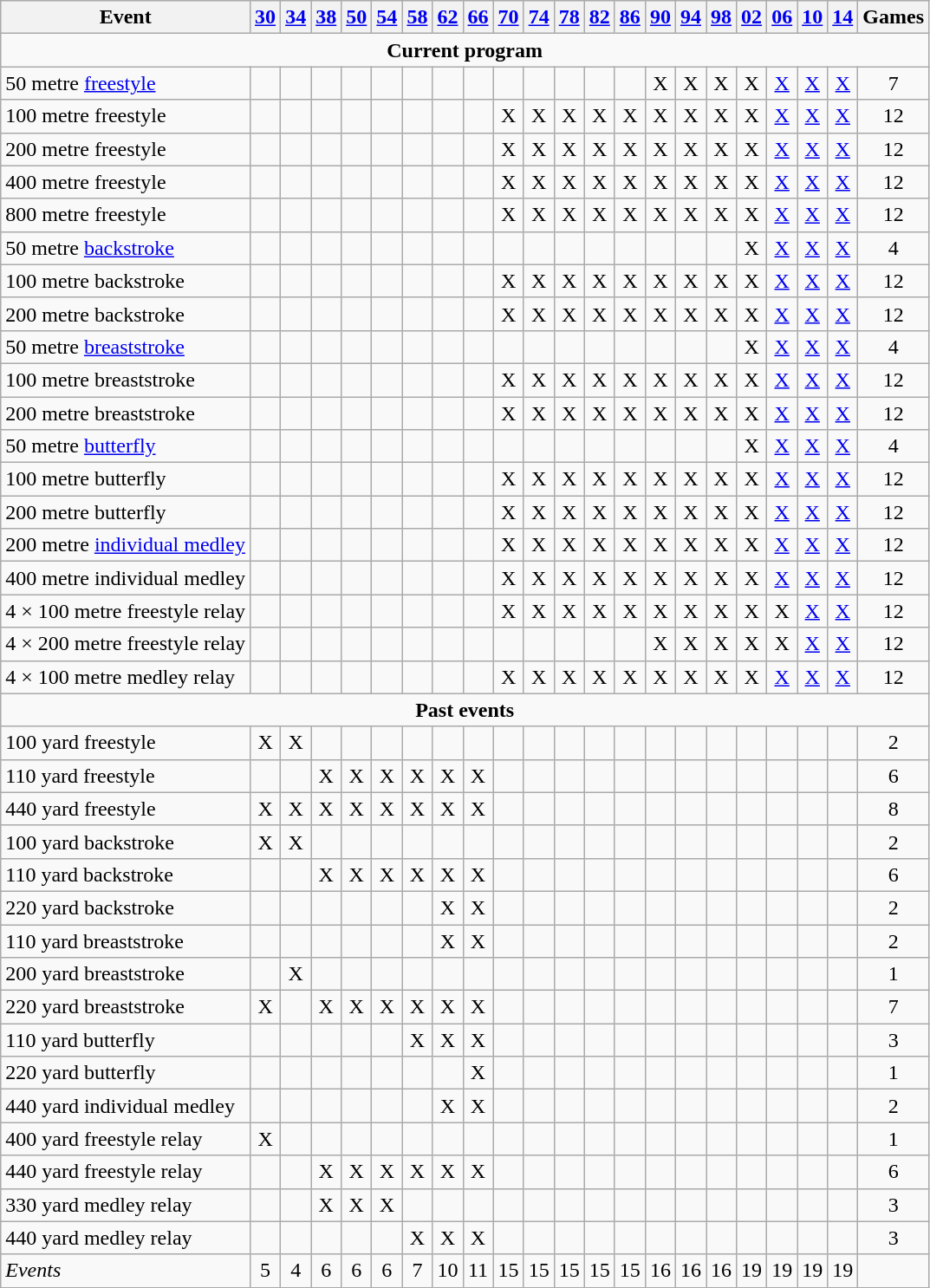<table class="wikitable">
<tr>
<th>Event</th>
<th><a href='#'>30</a></th>
<th><a href='#'>34</a></th>
<th><a href='#'>38</a></th>
<th><a href='#'>50</a></th>
<th><a href='#'>54</a></th>
<th><a href='#'>58</a></th>
<th><a href='#'>62</a></th>
<th><a href='#'>66</a></th>
<th><a href='#'>70</a></th>
<th><a href='#'>74</a></th>
<th><a href='#'>78</a></th>
<th><a href='#'>82</a></th>
<th><a href='#'>86</a></th>
<th><a href='#'>90</a></th>
<th><a href='#'>94</a></th>
<th><a href='#'>98</a></th>
<th><a href='#'>02</a></th>
<th><a href='#'>06</a></th>
<th><a href='#'>10</a></th>
<th><a href='#'>14</a></th>
<th>Games</th>
</tr>
<tr align=center>
<td colspan=22 align=center><strong>Current program</strong></td>
</tr>
<tr align=center>
<td align=left>50 metre <a href='#'>freestyle</a></td>
<td></td>
<td></td>
<td></td>
<td></td>
<td></td>
<td></td>
<td></td>
<td></td>
<td></td>
<td></td>
<td></td>
<td></td>
<td></td>
<td>X</td>
<td>X</td>
<td>X</td>
<td>X</td>
<td><a href='#'>X</a></td>
<td><a href='#'>X</a></td>
<td><a href='#'>X</a></td>
<td>7</td>
</tr>
<tr align=center>
<td align=left>100 metre freestyle</td>
<td></td>
<td></td>
<td></td>
<td></td>
<td></td>
<td></td>
<td></td>
<td></td>
<td>X</td>
<td>X</td>
<td>X</td>
<td>X</td>
<td>X</td>
<td>X</td>
<td>X</td>
<td>X</td>
<td>X</td>
<td><a href='#'>X</a></td>
<td><a href='#'>X</a></td>
<td><a href='#'>X</a></td>
<td>12</td>
</tr>
<tr align=center>
<td align=left>200 metre freestyle</td>
<td></td>
<td></td>
<td></td>
<td></td>
<td></td>
<td></td>
<td></td>
<td></td>
<td>X</td>
<td>X</td>
<td>X</td>
<td>X</td>
<td>X</td>
<td>X</td>
<td>X</td>
<td>X</td>
<td>X</td>
<td><a href='#'>X</a></td>
<td><a href='#'>X</a></td>
<td><a href='#'>X</a></td>
<td>12</td>
</tr>
<tr align=center>
<td align=left>400 metre freestyle</td>
<td></td>
<td></td>
<td></td>
<td></td>
<td></td>
<td></td>
<td></td>
<td></td>
<td>X</td>
<td>X</td>
<td>X</td>
<td>X</td>
<td>X</td>
<td>X</td>
<td>X</td>
<td>X</td>
<td>X</td>
<td><a href='#'>X</a></td>
<td><a href='#'>X</a></td>
<td><a href='#'>X</a></td>
<td>12</td>
</tr>
<tr align=center>
<td align=left>800 metre freestyle</td>
<td></td>
<td></td>
<td></td>
<td></td>
<td></td>
<td></td>
<td></td>
<td></td>
<td>X</td>
<td>X</td>
<td>X</td>
<td>X</td>
<td>X</td>
<td>X</td>
<td>X</td>
<td>X</td>
<td>X</td>
<td><a href='#'>X</a></td>
<td><a href='#'>X</a></td>
<td><a href='#'>X</a></td>
<td>12</td>
</tr>
<tr align=center>
<td align=left>50 metre <a href='#'>backstroke</a></td>
<td></td>
<td></td>
<td></td>
<td></td>
<td></td>
<td></td>
<td></td>
<td></td>
<td></td>
<td></td>
<td></td>
<td></td>
<td></td>
<td></td>
<td></td>
<td></td>
<td>X</td>
<td><a href='#'>X</a></td>
<td><a href='#'>X</a></td>
<td><a href='#'>X</a></td>
<td>4</td>
</tr>
<tr align=center>
<td align=left>100 metre backstroke</td>
<td></td>
<td></td>
<td></td>
<td></td>
<td></td>
<td></td>
<td></td>
<td></td>
<td>X</td>
<td>X</td>
<td>X</td>
<td>X</td>
<td>X</td>
<td>X</td>
<td>X</td>
<td>X</td>
<td>X</td>
<td><a href='#'>X</a></td>
<td><a href='#'>X</a></td>
<td><a href='#'>X</a></td>
<td>12</td>
</tr>
<tr align=center>
<td align=left>200 metre backstroke</td>
<td></td>
<td></td>
<td></td>
<td></td>
<td></td>
<td></td>
<td></td>
<td></td>
<td>X</td>
<td>X</td>
<td>X</td>
<td>X</td>
<td>X</td>
<td>X</td>
<td>X</td>
<td>X</td>
<td>X</td>
<td><a href='#'>X</a></td>
<td><a href='#'>X</a></td>
<td><a href='#'>X</a></td>
<td>12</td>
</tr>
<tr align=center>
<td align=left>50 metre <a href='#'>breaststroke</a></td>
<td></td>
<td></td>
<td></td>
<td></td>
<td></td>
<td></td>
<td></td>
<td></td>
<td></td>
<td></td>
<td></td>
<td></td>
<td></td>
<td></td>
<td></td>
<td></td>
<td>X</td>
<td><a href='#'>X</a></td>
<td><a href='#'>X</a></td>
<td><a href='#'>X</a></td>
<td>4</td>
</tr>
<tr align=center>
<td align=left>100 metre breaststroke</td>
<td></td>
<td></td>
<td></td>
<td></td>
<td></td>
<td></td>
<td></td>
<td></td>
<td>X</td>
<td>X</td>
<td>X</td>
<td>X</td>
<td>X</td>
<td>X</td>
<td>X</td>
<td>X</td>
<td>X</td>
<td><a href='#'>X</a></td>
<td><a href='#'>X</a></td>
<td><a href='#'>X</a></td>
<td>12</td>
</tr>
<tr align=center>
<td align=left>200 metre breaststroke</td>
<td></td>
<td></td>
<td></td>
<td></td>
<td></td>
<td></td>
<td></td>
<td></td>
<td>X</td>
<td>X</td>
<td>X</td>
<td>X</td>
<td>X</td>
<td>X</td>
<td>X</td>
<td>X</td>
<td>X</td>
<td><a href='#'>X</a></td>
<td><a href='#'>X</a></td>
<td><a href='#'>X</a></td>
<td>12</td>
</tr>
<tr align=center>
<td align=left>50 metre <a href='#'>butterfly</a></td>
<td></td>
<td></td>
<td></td>
<td></td>
<td></td>
<td></td>
<td></td>
<td></td>
<td></td>
<td></td>
<td></td>
<td></td>
<td></td>
<td></td>
<td></td>
<td></td>
<td>X</td>
<td><a href='#'>X</a></td>
<td><a href='#'>X</a></td>
<td><a href='#'>X</a></td>
<td>4</td>
</tr>
<tr align=center>
<td align=left>100 metre butterfly</td>
<td></td>
<td></td>
<td></td>
<td></td>
<td></td>
<td></td>
<td></td>
<td></td>
<td>X</td>
<td>X</td>
<td>X</td>
<td>X</td>
<td>X</td>
<td>X</td>
<td>X</td>
<td>X</td>
<td>X</td>
<td><a href='#'>X</a></td>
<td><a href='#'>X</a></td>
<td><a href='#'>X</a></td>
<td>12</td>
</tr>
<tr align=center>
<td align=left>200 metre butterfly</td>
<td></td>
<td></td>
<td></td>
<td></td>
<td></td>
<td></td>
<td></td>
<td></td>
<td>X</td>
<td>X</td>
<td>X</td>
<td>X</td>
<td>X</td>
<td>X</td>
<td>X</td>
<td>X</td>
<td>X</td>
<td><a href='#'>X</a></td>
<td><a href='#'>X</a></td>
<td><a href='#'>X</a></td>
<td>12</td>
</tr>
<tr align=center>
<td align=left>200 metre <a href='#'>individual medley</a></td>
<td></td>
<td></td>
<td></td>
<td></td>
<td></td>
<td></td>
<td></td>
<td></td>
<td>X</td>
<td>X</td>
<td>X</td>
<td>X</td>
<td>X</td>
<td>X</td>
<td>X</td>
<td>X</td>
<td>X</td>
<td><a href='#'>X</a></td>
<td><a href='#'>X</a></td>
<td><a href='#'>X</a></td>
<td>12</td>
</tr>
<tr align=center>
<td align=left>400 metre individual medley</td>
<td></td>
<td></td>
<td></td>
<td></td>
<td></td>
<td></td>
<td></td>
<td></td>
<td>X</td>
<td>X</td>
<td>X</td>
<td>X</td>
<td>X</td>
<td>X</td>
<td>X</td>
<td>X</td>
<td>X</td>
<td><a href='#'>X</a></td>
<td><a href='#'>X</a></td>
<td><a href='#'>X</a></td>
<td>12</td>
</tr>
<tr align=center>
<td align=left>4 × 100 metre freestyle relay</td>
<td></td>
<td></td>
<td></td>
<td></td>
<td></td>
<td></td>
<td></td>
<td></td>
<td>X</td>
<td>X</td>
<td>X</td>
<td>X</td>
<td>X</td>
<td>X</td>
<td>X</td>
<td>X</td>
<td>X</td>
<td>X</td>
<td><a href='#'>X</a></td>
<td><a href='#'>X</a></td>
<td>12</td>
</tr>
<tr align=center>
<td align=left>4 × 200 metre freestyle relay</td>
<td></td>
<td></td>
<td></td>
<td></td>
<td></td>
<td></td>
<td></td>
<td></td>
<td></td>
<td></td>
<td></td>
<td></td>
<td></td>
<td>X</td>
<td>X</td>
<td>X</td>
<td>X</td>
<td>X</td>
<td><a href='#'>X</a></td>
<td><a href='#'>X</a></td>
<td>12</td>
</tr>
<tr align=center>
<td align=left>4 × 100 metre medley relay</td>
<td></td>
<td></td>
<td></td>
<td></td>
<td></td>
<td></td>
<td></td>
<td></td>
<td>X</td>
<td>X</td>
<td>X</td>
<td>X</td>
<td>X</td>
<td>X</td>
<td>X</td>
<td>X</td>
<td>X</td>
<td><a href='#'>X</a></td>
<td><a href='#'>X</a></td>
<td><a href='#'>X</a></td>
<td>12</td>
</tr>
<tr align=center>
<td colspan=22 align=center><strong>Past events</strong></td>
</tr>
<tr align=center>
<td align=left>100 yard freestyle</td>
<td>X</td>
<td>X</td>
<td></td>
<td></td>
<td></td>
<td></td>
<td></td>
<td></td>
<td></td>
<td></td>
<td></td>
<td></td>
<td></td>
<td></td>
<td></td>
<td></td>
<td></td>
<td></td>
<td></td>
<td></td>
<td>2</td>
</tr>
<tr align=center>
<td align=left>110 yard freestyle</td>
<td></td>
<td></td>
<td>X</td>
<td>X</td>
<td>X</td>
<td>X</td>
<td>X</td>
<td>X</td>
<td></td>
<td></td>
<td></td>
<td></td>
<td></td>
<td></td>
<td></td>
<td></td>
<td></td>
<td></td>
<td></td>
<td></td>
<td>6</td>
</tr>
<tr align=center>
<td align=left>440 yard freestyle</td>
<td>X</td>
<td>X</td>
<td>X</td>
<td>X</td>
<td>X</td>
<td>X</td>
<td>X</td>
<td>X</td>
<td></td>
<td></td>
<td></td>
<td></td>
<td></td>
<td></td>
<td></td>
<td></td>
<td></td>
<td></td>
<td></td>
<td></td>
<td>8</td>
</tr>
<tr align=center>
<td align=left>100 yard backstroke</td>
<td>X</td>
<td>X</td>
<td></td>
<td></td>
<td></td>
<td></td>
<td></td>
<td></td>
<td></td>
<td></td>
<td></td>
<td></td>
<td></td>
<td></td>
<td></td>
<td></td>
<td></td>
<td></td>
<td></td>
<td></td>
<td>2</td>
</tr>
<tr align=center>
<td align=left>110 yard backstroke</td>
<td></td>
<td></td>
<td>X</td>
<td>X</td>
<td>X</td>
<td>X</td>
<td>X</td>
<td>X</td>
<td></td>
<td></td>
<td></td>
<td></td>
<td></td>
<td></td>
<td></td>
<td></td>
<td></td>
<td></td>
<td></td>
<td></td>
<td>6</td>
</tr>
<tr align=center>
<td align=left>220 yard backstroke</td>
<td></td>
<td></td>
<td></td>
<td></td>
<td></td>
<td></td>
<td>X</td>
<td>X</td>
<td></td>
<td></td>
<td></td>
<td></td>
<td></td>
<td></td>
<td></td>
<td></td>
<td></td>
<td></td>
<td></td>
<td></td>
<td>2</td>
</tr>
<tr align=center>
<td align=left>110 yard breaststroke</td>
<td></td>
<td></td>
<td></td>
<td></td>
<td></td>
<td></td>
<td>X</td>
<td>X</td>
<td></td>
<td></td>
<td></td>
<td></td>
<td></td>
<td></td>
<td></td>
<td></td>
<td></td>
<td></td>
<td></td>
<td></td>
<td>2</td>
</tr>
<tr align=center>
<td align=left>200 yard breaststroke</td>
<td></td>
<td>X</td>
<td></td>
<td></td>
<td></td>
<td></td>
<td></td>
<td></td>
<td></td>
<td></td>
<td></td>
<td></td>
<td></td>
<td></td>
<td></td>
<td></td>
<td></td>
<td></td>
<td></td>
<td></td>
<td>1</td>
</tr>
<tr align=center>
<td align=left>220 yard breaststroke</td>
<td>X</td>
<td></td>
<td>X</td>
<td>X</td>
<td>X</td>
<td>X</td>
<td>X</td>
<td>X</td>
<td></td>
<td></td>
<td></td>
<td></td>
<td></td>
<td></td>
<td></td>
<td></td>
<td></td>
<td></td>
<td></td>
<td></td>
<td>7</td>
</tr>
<tr align=center>
<td align=left>110 yard butterfly</td>
<td></td>
<td></td>
<td></td>
<td></td>
<td></td>
<td>X</td>
<td>X</td>
<td>X</td>
<td></td>
<td></td>
<td></td>
<td></td>
<td></td>
<td></td>
<td></td>
<td></td>
<td></td>
<td></td>
<td></td>
<td></td>
<td>3</td>
</tr>
<tr align=center>
<td align=left>220 yard butterfly</td>
<td></td>
<td></td>
<td></td>
<td></td>
<td></td>
<td></td>
<td></td>
<td>X</td>
<td></td>
<td></td>
<td></td>
<td></td>
<td></td>
<td></td>
<td></td>
<td></td>
<td></td>
<td></td>
<td></td>
<td></td>
<td>1</td>
</tr>
<tr align=center>
<td align=left>440 yard individual medley</td>
<td></td>
<td></td>
<td></td>
<td></td>
<td></td>
<td></td>
<td>X</td>
<td>X</td>
<td></td>
<td></td>
<td></td>
<td></td>
<td></td>
<td></td>
<td></td>
<td></td>
<td></td>
<td></td>
<td></td>
<td></td>
<td>2</td>
</tr>
<tr align=center>
<td align=left>400 yard freestyle relay</td>
<td>X</td>
<td></td>
<td></td>
<td></td>
<td></td>
<td></td>
<td></td>
<td></td>
<td></td>
<td></td>
<td></td>
<td></td>
<td></td>
<td></td>
<td></td>
<td></td>
<td></td>
<td></td>
<td></td>
<td></td>
<td>1</td>
</tr>
<tr align=center>
<td align=left>440 yard freestyle relay</td>
<td></td>
<td></td>
<td>X</td>
<td>X</td>
<td>X</td>
<td>X</td>
<td>X</td>
<td>X</td>
<td></td>
<td></td>
<td></td>
<td></td>
<td></td>
<td></td>
<td></td>
<td></td>
<td></td>
<td></td>
<td></td>
<td></td>
<td>6</td>
</tr>
<tr align=center>
<td align=left>330 yard medley relay</td>
<td></td>
<td></td>
<td>X</td>
<td>X</td>
<td>X</td>
<td></td>
<td></td>
<td></td>
<td></td>
<td></td>
<td></td>
<td></td>
<td></td>
<td></td>
<td></td>
<td></td>
<td></td>
<td></td>
<td></td>
<td></td>
<td>3</td>
</tr>
<tr align=center>
<td align=left>440 yard medley relay</td>
<td></td>
<td></td>
<td></td>
<td></td>
<td></td>
<td>X</td>
<td>X</td>
<td>X</td>
<td></td>
<td></td>
<td></td>
<td></td>
<td></td>
<td></td>
<td></td>
<td></td>
<td></td>
<td></td>
<td></td>
<td></td>
<td>3</td>
</tr>
<tr align=center>
<td align=left><em>Events</em></td>
<td>5</td>
<td>4</td>
<td>6</td>
<td>6</td>
<td>6</td>
<td>7</td>
<td>10</td>
<td>11</td>
<td>15</td>
<td>15</td>
<td>15</td>
<td>15</td>
<td>15</td>
<td>16</td>
<td>16</td>
<td>16</td>
<td>19</td>
<td>19</td>
<td>19</td>
<td>19</td>
<td></td>
</tr>
</table>
